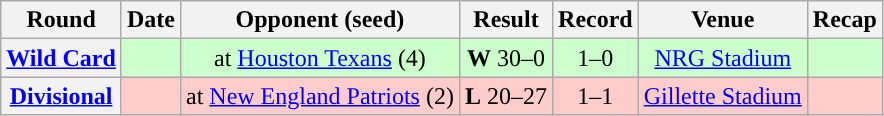<table class="wikitable" style="text-align:center">
<tr>
<th>Round</th>
<th>Date</th>
<th>Opponent (seed)</th>
<th>Result</th>
<th>Record</th>
<th>Venue</th>
<th>Recap</th>
</tr>
<tr style="background:#cfc">
<th><a href='#'>Wild Card</a></th>
<td></td>
<td>at <a href='#'>Houston Texans</a> (4)</td>
<td><strong>W</strong> 30–0</td>
<td>1–0</td>
<td><a href='#'>NRG Stadium</a></td>
<td></td>
</tr>
<tr style="background:#fcc">
<th><a href='#'>Divisional</a></th>
<td></td>
<td>at <a href='#'>New England Patriots</a> (2)</td>
<td><strong>L</strong> 20–27</td>
<td>1–1</td>
<td><a href='#'>Gillette Stadium</a></td>
<td></td>
</tr>
</table>
